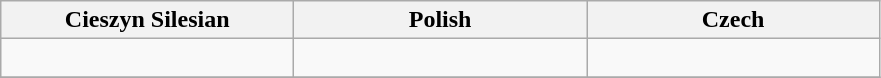<table class="wikitable">
<tr>
<th>Cieszyn Silesian</th>
<th>Polish</th>
<th>Czech</th>
</tr>
<tr>
<td style="width:20%" align="left" valign="top"><br></td>
<td style="width:20%" align="left" valign="top"><br></td>
<td style="width:20%" align="left"  valign="top"><br></td>
</tr>
<tr>
</tr>
</table>
